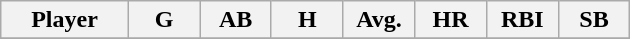<table class="wikitable sortable">
<tr>
<th bgcolor="#DDDDFF" width="16%">Player</th>
<th bgcolor="#DDDDFF" width="9%">G</th>
<th bgcolor="#DDDDFF" width="9%">AB</th>
<th bgcolor="#DDDDFF" width="9%">H</th>
<th bgcolor="#DDDDFF" width="9%">Avg.</th>
<th bgcolor="#DDDDFF" width="9%">HR</th>
<th bgcolor="#DDDDFF" width="9%">RBI</th>
<th bgcolor="#DDDDFF" width="9%">SB</th>
</tr>
<tr>
</tr>
</table>
